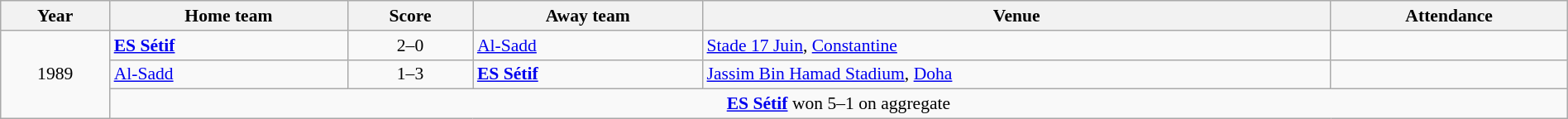<table class="wikitable" width="100%" style="font-size:90%;">
<tr>
<th>Year</th>
<th>Home team</th>
<th>Score</th>
<th>Away team</th>
<th>Venue</th>
<th>Attendance</th>
</tr>
<tr>
<td rowspan=3 align=center>1989</td>
<td> <strong><a href='#'>ES Sétif</a></strong></td>
<td align=center>2–0</td>
<td> <a href='#'>Al-Sadd</a></td>
<td><a href='#'>Stade 17 Juin</a>, <a href='#'>Constantine</a></td>
<td align=center></td>
</tr>
<tr>
<td> <a href='#'>Al-Sadd</a></td>
<td align=center>1–3</td>
<td> <strong><a href='#'>ES Sétif</a></strong></td>
<td><a href='#'>Jassim Bin Hamad Stadium</a>, <a href='#'>Doha</a></td>
<td align=center></td>
</tr>
<tr>
<td colspan=5 align=center><strong><a href='#'>ES Sétif</a></strong> won 5–1 on aggregate</td>
</tr>
</table>
